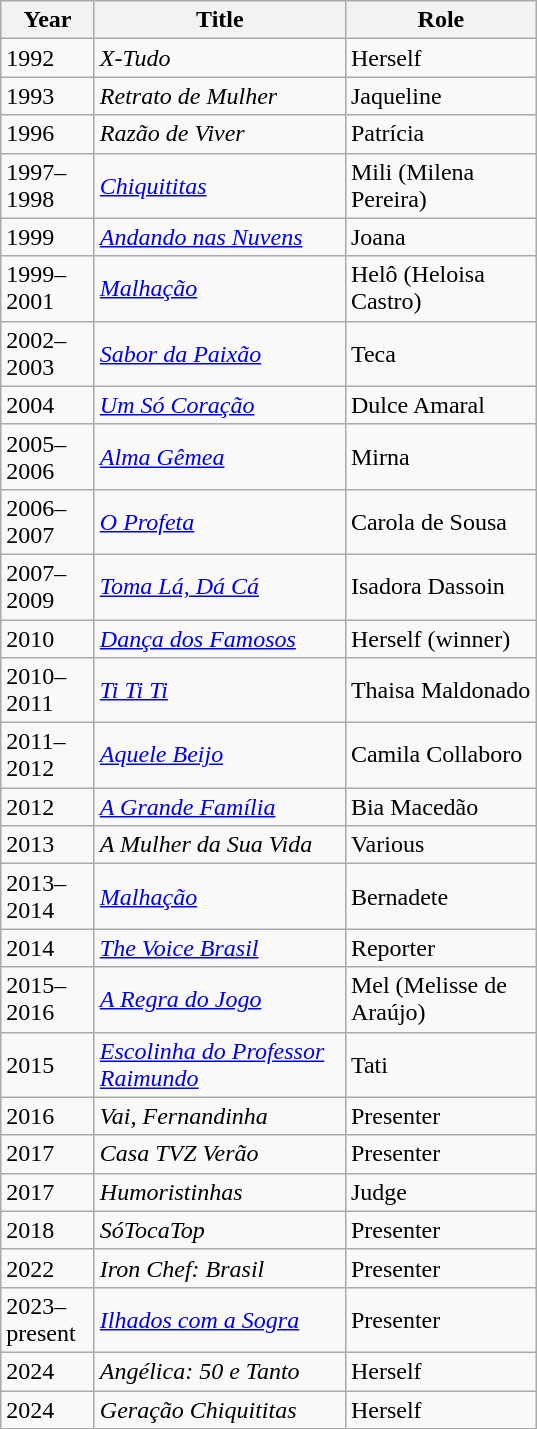<table class="wikitable sortable">
<tr>
<th width=055>Year</th>
<th width=160>Title</th>
<th width=120>Role</th>
</tr>
<tr>
<td>1992</td>
<td><em>X-Tudo</em></td>
<td>Herself</td>
</tr>
<tr>
<td>1993</td>
<td><em>Retrato de Mulher</em></td>
<td>Jaqueline</td>
</tr>
<tr>
<td>1996</td>
<td><em>Razão de Viver</em></td>
<td>Patrícia</td>
</tr>
<tr>
<td>1997–1998</td>
<td><em><a href='#'>Chiquititas</a></em></td>
<td>Mili (Milena Pereira)</td>
</tr>
<tr>
<td>1999</td>
<td><em><a href='#'>Andando nas Nuvens</a></em></td>
<td>Joana</td>
</tr>
<tr>
<td>1999–2001</td>
<td><em><a href='#'>Malhação</a></em></td>
<td>Helô (Heloisa Castro)</td>
</tr>
<tr>
<td>2002–2003</td>
<td><em><a href='#'>Sabor da Paixão</a></em></td>
<td>Teca</td>
</tr>
<tr>
<td>2004</td>
<td><em><a href='#'>Um Só Coração</a></em></td>
<td>Dulce Amaral</td>
</tr>
<tr>
<td>2005–2006</td>
<td><em><a href='#'>Alma Gêmea</a></em></td>
<td>Mirna</td>
</tr>
<tr>
<td>2006–2007</td>
<td><em><a href='#'>O Profeta</a></em></td>
<td>Carola de Sousa</td>
</tr>
<tr>
<td>2007–2009</td>
<td><em><a href='#'>Toma Lá, Dá Cá</a></em></td>
<td>Isadora Dassoin</td>
</tr>
<tr>
<td>2010</td>
<td><em><a href='#'>Dança dos Famosos</a></em></td>
<td>Herself (winner)</td>
</tr>
<tr>
<td>2010–2011</td>
<td><em><a href='#'>Ti Ti Ti</a></em></td>
<td>Thaisa Maldonado</td>
</tr>
<tr>
<td>2011–2012</td>
<td><em><a href='#'>Aquele Beijo</a></em></td>
<td>Camila Collaboro</td>
</tr>
<tr>
<td>2012</td>
<td><em><a href='#'>A Grande Família</a></em></td>
<td>Bia Macedão</td>
</tr>
<tr>
<td>2013</td>
<td><em>A Mulher da Sua Vida</em></td>
<td>Various </td>
</tr>
<tr>
<td>2013–2014</td>
<td><em><a href='#'>Malhação</a></em></td>
<td>Bernadete</td>
</tr>
<tr>
<td>2014</td>
<td><em><a href='#'>The Voice Brasil</a></em></td>
<td>Reporter </td>
</tr>
<tr>
<td>2015–2016</td>
<td><em><a href='#'>A Regra do Jogo</a></em></td>
<td>Mel (Melisse de Araújo)</td>
</tr>
<tr>
<td>2015</td>
<td><em><a href='#'>Escolinha do Professor Raimundo</a></em></td>
<td>Tati</td>
</tr>
<tr>
<td>2016</td>
<td><em>Vai, Fernandinha</em></td>
<td>Presenter </td>
</tr>
<tr>
<td>2017</td>
<td><em>Casa TVZ Verão</em></td>
<td>Presenter</td>
</tr>
<tr>
<td>2017</td>
<td><em>Humoristinhas</em></td>
<td>Judge </td>
</tr>
<tr>
<td>2018</td>
<td><em>SóTocaTop</em></td>
<td>Presenter</td>
</tr>
<tr>
<td>2022</td>
<td><em>Iron Chef: Brasil</em></td>
<td>Presenter</td>
</tr>
<tr>
<td>2023–present</td>
<td><em><a href='#'>Ilhados com a Sogra</a></em></td>
<td>Presenter</td>
</tr>
<tr>
<td>2024</td>
<td><em>Angélica: 50 e Tanto</em></td>
<td>Herself </td>
</tr>
<tr>
<td>2024</td>
<td><em>Geração Chiquititas</em></td>
<td>Herself</td>
</tr>
</table>
